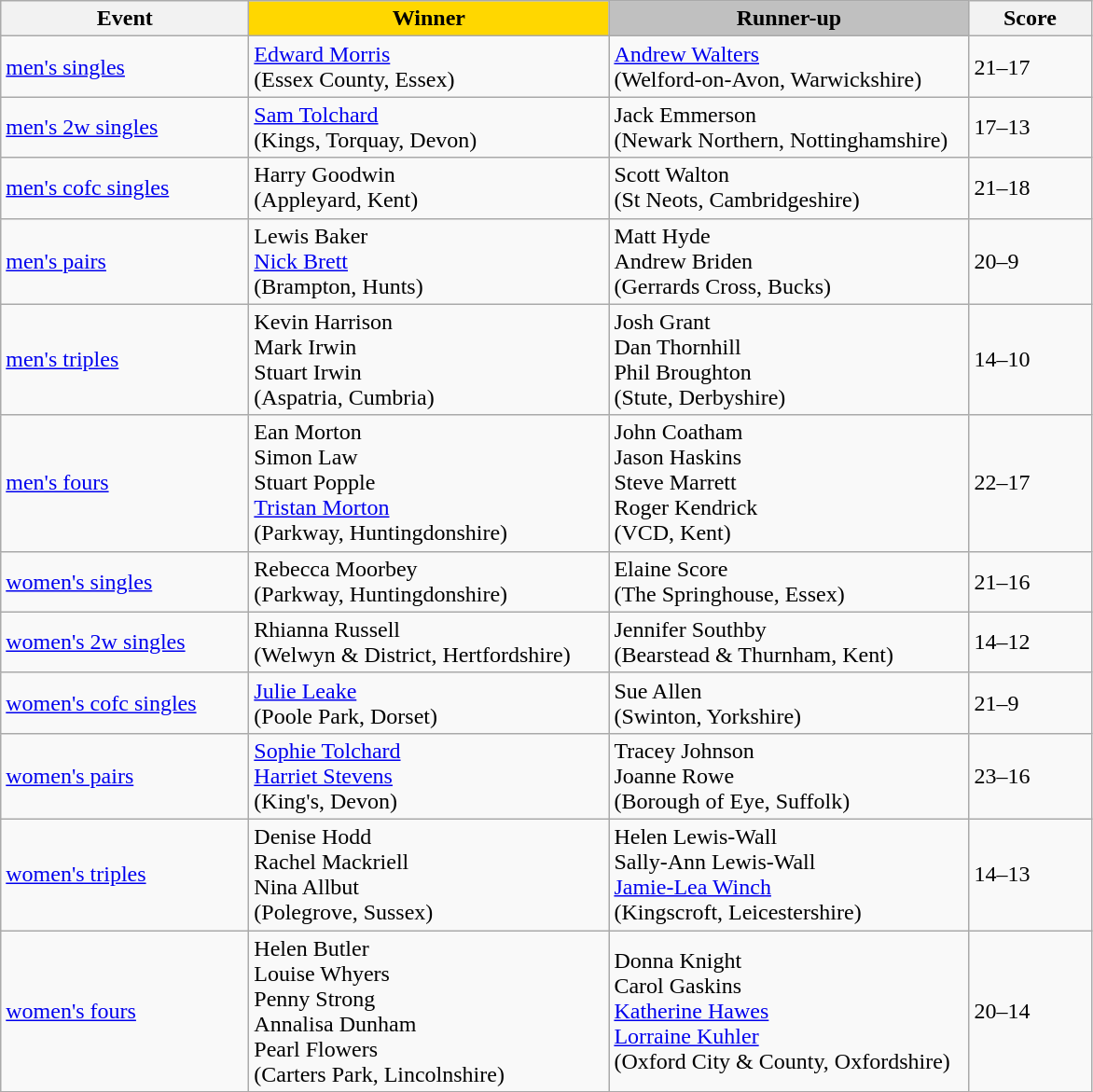<table class="wikitable" style="font-size: 100%">
<tr>
<th width=170>Event</th>
<th width=250 style="background-color: gold;">Winner</th>
<th width=250 style="background-color: silver;">Runner-up</th>
<th width=80>Score</th>
</tr>
<tr>
<td><a href='#'>men's singles</a></td>
<td><a href='#'>Edward Morris</a><br>(Essex County, Essex)</td>
<td><a href='#'>Andrew Walters</a><br>(Welford-on-Avon, Warwickshire)</td>
<td>21–17</td>
</tr>
<tr>
<td><a href='#'>men's 2w singles</a></td>
<td><a href='#'>Sam Tolchard</a><br>(Kings, Torquay, Devon)</td>
<td>Jack Emmerson<br>(Newark Northern, Nottinghamshire)</td>
<td>17–13</td>
</tr>
<tr>
<td><a href='#'>men's cofc singles</a></td>
<td>Harry Goodwin<br>(Appleyard, Kent)</td>
<td>Scott Walton<br>(St Neots, Cambridgeshire)</td>
<td>21–18</td>
</tr>
<tr>
<td><a href='#'>men's pairs</a></td>
<td>Lewis Baker<br><a href='#'>Nick Brett</a><br>(Brampton, Hunts)</td>
<td>Matt Hyde<br>Andrew Briden<br>(Gerrards Cross, Bucks)</td>
<td>20–9</td>
</tr>
<tr>
<td><a href='#'>men's triples</a></td>
<td>Kevin Harrison<br>Mark Irwin<br>Stuart Irwin<br>(Aspatria, Cumbria)</td>
<td>Josh Grant<br>Dan Thornhill<br>Phil Broughton<br>(Stute, Derbyshire)</td>
<td>14–10</td>
</tr>
<tr>
<td><a href='#'>men's fours</a></td>
<td>Ean Morton<br>Simon Law<br>Stuart Popple<br><a href='#'>Tristan Morton</a><br>(Parkway, Huntingdonshire)</td>
<td>John Coatham<br>Jason Haskins<br>Steve Marrett<br>Roger Kendrick<br>(VCD, Kent)</td>
<td>22–17</td>
</tr>
<tr>
<td><a href='#'>women's singles</a></td>
<td>Rebecca Moorbey<br>(Parkway, Huntingdonshire)</td>
<td>Elaine Score<br>(The Springhouse, Essex)</td>
<td>21–16</td>
</tr>
<tr>
<td><a href='#'>women's 2w singles</a></td>
<td>Rhianna Russell<br>(Welwyn & District, Hertfordshire)</td>
<td>Jennifer Southby<br>(Bearstead & Thurnham, Kent)</td>
<td>14–12</td>
</tr>
<tr>
<td><a href='#'>women's cofc singles</a></td>
<td><a href='#'>Julie Leake</a><br>(Poole Park, Dorset)</td>
<td>Sue Allen<br>(Swinton, Yorkshire)</td>
<td>21–9</td>
</tr>
<tr>
<td><a href='#'>women's pairs</a></td>
<td><a href='#'>Sophie Tolchard</a><br><a href='#'>Harriet Stevens</a><br>(King's, Devon)</td>
<td>Tracey Johnson<br>Joanne Rowe<br>(Borough of Eye, Suffolk)</td>
<td>23–16</td>
</tr>
<tr>
<td><a href='#'>women's triples</a></td>
<td>Denise Hodd<br>Rachel Mackriell<br>Nina Allbut<br>(Polegrove, Sussex)</td>
<td>Helen Lewis-Wall<br>Sally-Ann Lewis-Wall<br> <a href='#'>Jamie-Lea Winch</a><br>(Kingscroft, Leicestershire)</td>
<td>14–13</td>
</tr>
<tr>
<td><a href='#'>women's fours</a></td>
<td>Helen Butler<br>Louise Whyers<br>Penny Strong<br>Annalisa Dunham<br>Pearl Flowers<br>(Carters Park, Lincolnshire)</td>
<td>Donna Knight<br>Carol Gaskins<br><a href='#'>Katherine Hawes</a><br><a href='#'>Lorraine Kuhler</a><br>(Oxford City & County, Oxfordshire)</td>
<td>20–14</td>
</tr>
</table>
